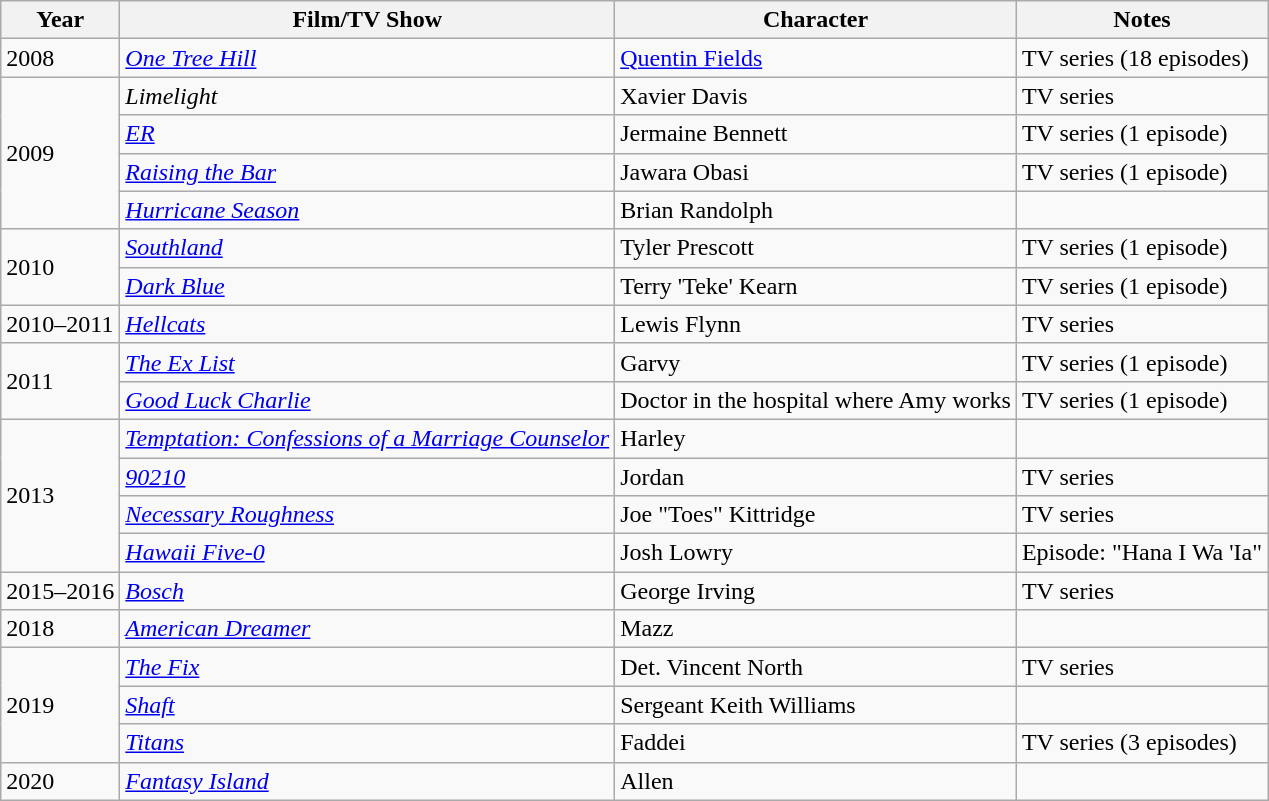<table class="wikitable">
<tr>
<th>Year</th>
<th>Film/TV Show</th>
<th>Character</th>
<th>Notes</th>
</tr>
<tr>
<td>2008</td>
<td><em><a href='#'>One Tree Hill</a></em></td>
<td><a href='#'>Quentin Fields</a></td>
<td>TV series (18 episodes)</td>
</tr>
<tr>
<td rowspan="4">2009</td>
<td><em>Limelight</em></td>
<td>Xavier Davis</td>
<td>TV series</td>
</tr>
<tr>
<td><em><a href='#'>ER</a></em></td>
<td>Jermaine Bennett</td>
<td>TV series (1 episode)</td>
</tr>
<tr>
<td><em><a href='#'>Raising the Bar</a></em></td>
<td>Jawara Obasi</td>
<td>TV series (1 episode)</td>
</tr>
<tr>
<td><em><a href='#'>Hurricane Season</a></em></td>
<td>Brian Randolph</td>
<td></td>
</tr>
<tr>
<td rowspan="2">2010</td>
<td><em><a href='#'>Southland</a></em></td>
<td>Tyler Prescott</td>
<td>TV series (1 episode)</td>
</tr>
<tr>
<td><em><a href='#'>Dark Blue</a></em></td>
<td>Terry 'Teke' Kearn</td>
<td>TV series (1 episode)</td>
</tr>
<tr>
<td>2010–2011</td>
<td><em><a href='#'>Hellcats</a></em></td>
<td>Lewis Flynn</td>
<td>TV series</td>
</tr>
<tr>
<td rowspan="2">2011</td>
<td><em><a href='#'>The Ex List</a></em></td>
<td>Garvy</td>
<td>TV series (1 episode)</td>
</tr>
<tr>
<td><em><a href='#'>Good Luck Charlie</a></em></td>
<td>Doctor in the hospital where Amy works</td>
<td>TV series (1 episode)</td>
</tr>
<tr>
<td rowspan="4">2013</td>
<td><em><a href='#'>Temptation: Confessions of a Marriage Counselor</a></em></td>
<td>Harley</td>
<td></td>
</tr>
<tr>
<td><em><a href='#'>90210</a></em></td>
<td>Jordan</td>
<td>TV series</td>
</tr>
<tr>
<td><em><a href='#'>Necessary Roughness</a></em></td>
<td>Joe "Toes" Kittridge</td>
<td>TV series</td>
</tr>
<tr>
<td><em><a href='#'>Hawaii Five-0</a></em></td>
<td>Josh Lowry</td>
<td>Episode: "Hana I Wa 'Ia"</td>
</tr>
<tr>
<td>2015–2016</td>
<td><em><a href='#'>Bosch</a></em></td>
<td>George Irving</td>
<td>TV series</td>
</tr>
<tr>
<td>2018</td>
<td><em><a href='#'>American Dreamer</a></em></td>
<td>Mazz</td>
<td></td>
</tr>
<tr>
<td rowspan="3">2019</td>
<td><em><a href='#'>The Fix</a></em></td>
<td>Det. Vincent North</td>
<td>TV series</td>
</tr>
<tr>
<td><em><a href='#'>Shaft</a></em></td>
<td>Sergeant Keith Williams</td>
<td></td>
</tr>
<tr>
<td><em><a href='#'>Titans</a></em></td>
<td>Faddei</td>
<td>TV series (3 episodes)</td>
</tr>
<tr>
<td>2020</td>
<td><em><a href='#'>Fantasy Island</a></em></td>
<td>Allen</td>
<td></td>
</tr>
</table>
